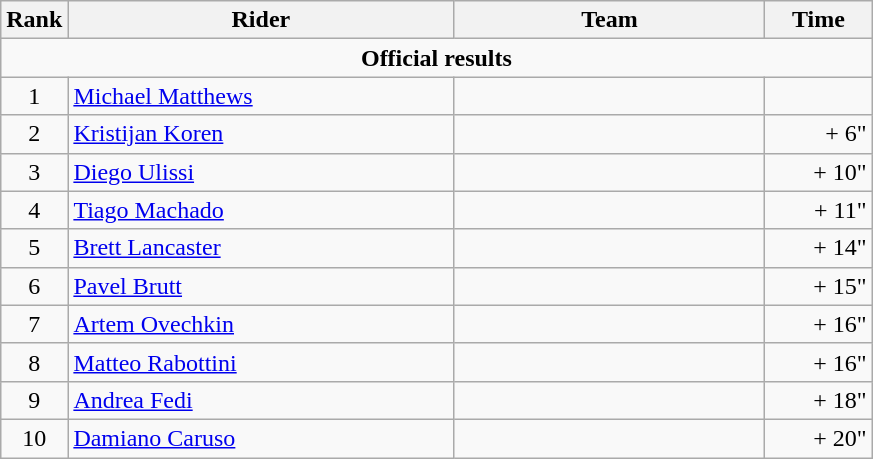<table class="wikitable">
<tr>
<th>Rank</th>
<th>Rider</th>
<th>Team</th>
<th>Time</th>
</tr>
<tr>
<td colspan=4 align=center><strong>Official results</strong></td>
</tr>
<tr>
<td style="text-align:center;">1</td>
<td width=250px> <a href='#'>Michael Matthews</a> </td>
<td width=200px></td>
<td width=64px align=right></td>
</tr>
<tr>
<td style="text-align:center;">2</td>
<td> <a href='#'>Kristijan Koren</a></td>
<td></td>
<td style="text-align:right;">+ 6"</td>
</tr>
<tr>
<td style="text-align:center;">3</td>
<td> <a href='#'>Diego Ulissi</a></td>
<td></td>
<td style="text-align:right;">+ 10"</td>
</tr>
<tr>
<td style="text-align:center;">4</td>
<td> <a href='#'>Tiago Machado</a></td>
<td></td>
<td style="text-align:right;">+ 11"</td>
</tr>
<tr>
<td style="text-align:center;">5</td>
<td> <a href='#'>Brett Lancaster</a></td>
<td></td>
<td style="text-align:right;">+ 14"</td>
</tr>
<tr>
<td style="text-align:center;">6</td>
<td> <a href='#'>Pavel Brutt</a></td>
<td></td>
<td style="text-align:right;">+ 15"</td>
</tr>
<tr>
<td style="text-align:center;">7</td>
<td> <a href='#'>Artem Ovechkin</a></td>
<td></td>
<td style="text-align:right;">+ 16"</td>
</tr>
<tr>
<td style="text-align:center;">8</td>
<td> <a href='#'>Matteo Rabottini</a></td>
<td></td>
<td style="text-align:right;">+ 16"</td>
</tr>
<tr>
<td style="text-align:center;">9</td>
<td> <a href='#'>Andrea Fedi</a></td>
<td></td>
<td style="text-align:right;">+ 18"</td>
</tr>
<tr>
<td style="text-align:center;">10</td>
<td> <a href='#'>Damiano Caruso</a></td>
<td></td>
<td style="text-align:right;">+ 20"</td>
</tr>
</table>
